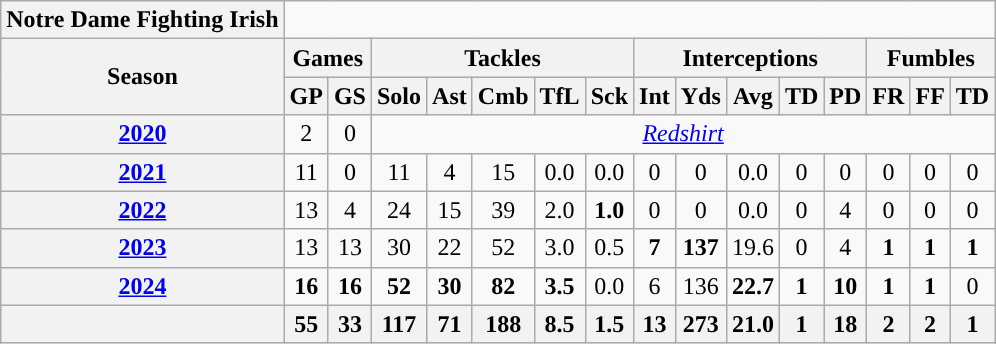<table class="wikitable" style="text-align:center;">
<tr>
<th>Notre Dame Fighting Irish</th>
</tr>
<tr>
<th rowspan="2">Season</th>
<th colspan="2">Games</th>
<th colspan="5">Tackles</th>
<th colspan="5">Interceptions</th>
<th colspan="3">Fumbles</th>
</tr>
<tr>
<th>GP</th>
<th>GS</th>
<th>Solo</th>
<th>Ast</th>
<th>Cmb</th>
<th>TfL</th>
<th>Sck</th>
<th>Int</th>
<th>Yds</th>
<th>Avg</th>
<th>TD</th>
<th>PD</th>
<th>FR</th>
<th>FF</th>
<th>TD</th>
</tr>
<tr>
<th><a href='#'>2020</a></th>
<td>2</td>
<td>0</td>
<td colspan="13"> <em><a href='#'>Redshirt</a></em></td>
</tr>
<tr>
<th><a href='#'>2021</a></th>
<td>11</td>
<td>0</td>
<td>11</td>
<td>4</td>
<td>15</td>
<td>0.0</td>
<td>0.0</td>
<td>0</td>
<td>0</td>
<td>0.0</td>
<td>0</td>
<td>0</td>
<td>0</td>
<td>0</td>
<td>0</td>
</tr>
<tr>
<th><a href='#'>2022</a></th>
<td>13</td>
<td>4</td>
<td>24</td>
<td>15</td>
<td>39</td>
<td>2.0</td>
<td><strong>1.0</strong></td>
<td>0</td>
<td>0</td>
<td>0.0</td>
<td>0</td>
<td>4</td>
<td>0</td>
<td>0</td>
<td>0</td>
</tr>
<tr>
<th><a href='#'>2023</a></th>
<td>13</td>
<td>13</td>
<td>30</td>
<td>22</td>
<td>52</td>
<td>3.0</td>
<td>0.5</td>
<td><strong>7</strong></td>
<td><strong>137</strong></td>
<td>19.6</td>
<td>0</td>
<td>4</td>
<td><strong>1</strong></td>
<td><strong>1</strong></td>
<td><strong>1</strong></td>
</tr>
<tr>
<th><a href='#'>2024</a></th>
<td><strong>16</strong></td>
<td><strong>16</strong></td>
<td><strong>52</strong></td>
<td><strong>30</strong></td>
<td><strong>82</strong></td>
<td><strong>3.5</strong></td>
<td>0.0</td>
<td>6</td>
<td>136</td>
<td><strong>22.7</strong></td>
<td><strong>1</strong></td>
<td><strong>10</strong></td>
<td><strong>1</strong></td>
<td><strong>1</strong></td>
<td>0</td>
</tr>
<tr>
<th></th>
<th>55</th>
<th>33</th>
<th>117</th>
<th>71</th>
<th>188</th>
<th>8.5</th>
<th>1.5</th>
<th>13</th>
<th>273</th>
<th>21.0</th>
<th>1</th>
<th>18</th>
<th>2</th>
<th>2</th>
<th>1</th>
</tr>
</table>
